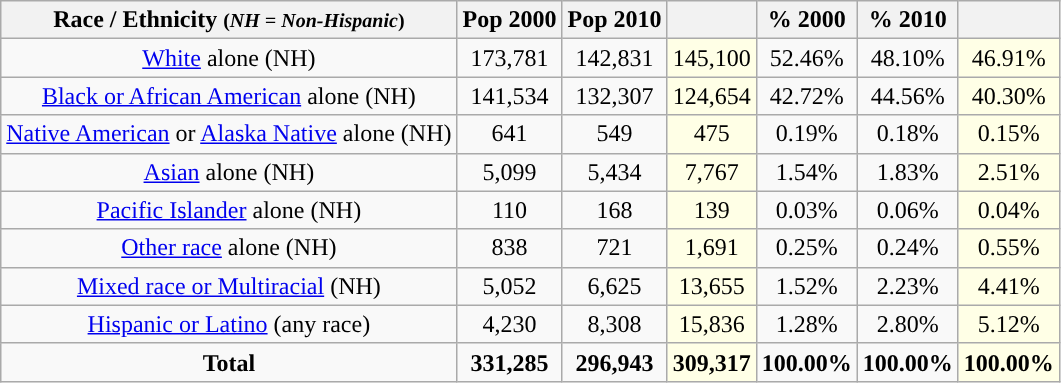<table class="wikitable" style="text-align:center;">
<tr>
<th>Race / Ethnicity <small>(<em>NH = Non-Hispanic</em>)</small></th>
<th>Pop 2000</th>
<th>Pop 2010</th>
<th></th>
<th>% 2000</th>
<th>% 2010</th>
<th></th>
</tr>
<tr>
<td><a href='#'>White</a> alone (NH)</td>
<td>173,781</td>
<td>142,831</td>
<td style='background: #ffffe6;'>145,100</td>
<td>52.46%</td>
<td>48.10%</td>
<td style='background: #ffffe6;'>46.91%</td>
</tr>
<tr>
<td><a href='#'>Black or African American</a> alone (NH)</td>
<td>141,534</td>
<td>132,307</td>
<td style='background: #ffffe6;'>124,654</td>
<td>42.72%</td>
<td>44.56%</td>
<td style='background: #ffffe6;'>40.30%</td>
</tr>
<tr>
<td><a href='#'>Native American</a> or <a href='#'>Alaska Native</a> alone (NH)</td>
<td>641</td>
<td>549</td>
<td style='background: #ffffe6;'>475</td>
<td>0.19%</td>
<td>0.18%</td>
<td style='background: #ffffe6;'>0.15%</td>
</tr>
<tr>
<td><a href='#'>Asian</a> alone (NH)</td>
<td>5,099</td>
<td>5,434</td>
<td style='background: #ffffe6;'>7,767</td>
<td>1.54%</td>
<td>1.83%</td>
<td style='background: #ffffe6;'>2.51%</td>
</tr>
<tr>
<td><a href='#'>Pacific Islander</a> alone (NH)</td>
<td>110</td>
<td>168</td>
<td style='background: #ffffe6;'>139</td>
<td>0.03%</td>
<td>0.06%</td>
<td style='background: #ffffe6;'>0.04%</td>
</tr>
<tr>
<td><a href='#'>Other race</a> alone (NH)</td>
<td>838</td>
<td>721</td>
<td style='background: #ffffe6;'>1,691</td>
<td>0.25%</td>
<td>0.24%</td>
<td style='background: #ffffe6;'>0.55%</td>
</tr>
<tr>
<td><a href='#'>Mixed race or Multiracial</a> (NH)</td>
<td>5,052</td>
<td>6,625</td>
<td style='background: #ffffe6;'>13,655</td>
<td>1.52%</td>
<td>2.23%</td>
<td style='background: #ffffe6;'>4.41%</td>
</tr>
<tr>
<td><a href='#'>Hispanic or Latino</a> (any race)</td>
<td>4,230</td>
<td>8,308</td>
<td style='background: #ffffe6;'>15,836</td>
<td>1.28%</td>
<td>2.80%</td>
<td style='background: #ffffe6;'>5.12%</td>
</tr>
<tr>
<td><strong>Total</strong></td>
<td><strong>331,285</strong></td>
<td><strong>296,943</strong></td>
<td style='background: #ffffe6;'><strong>309,317</strong></td>
<td><strong>100.00%</strong></td>
<td><strong>100.00%</strong></td>
<td style='background: #ffffe6;'><strong>100.00%</strong></td>
</tr>
</table>
